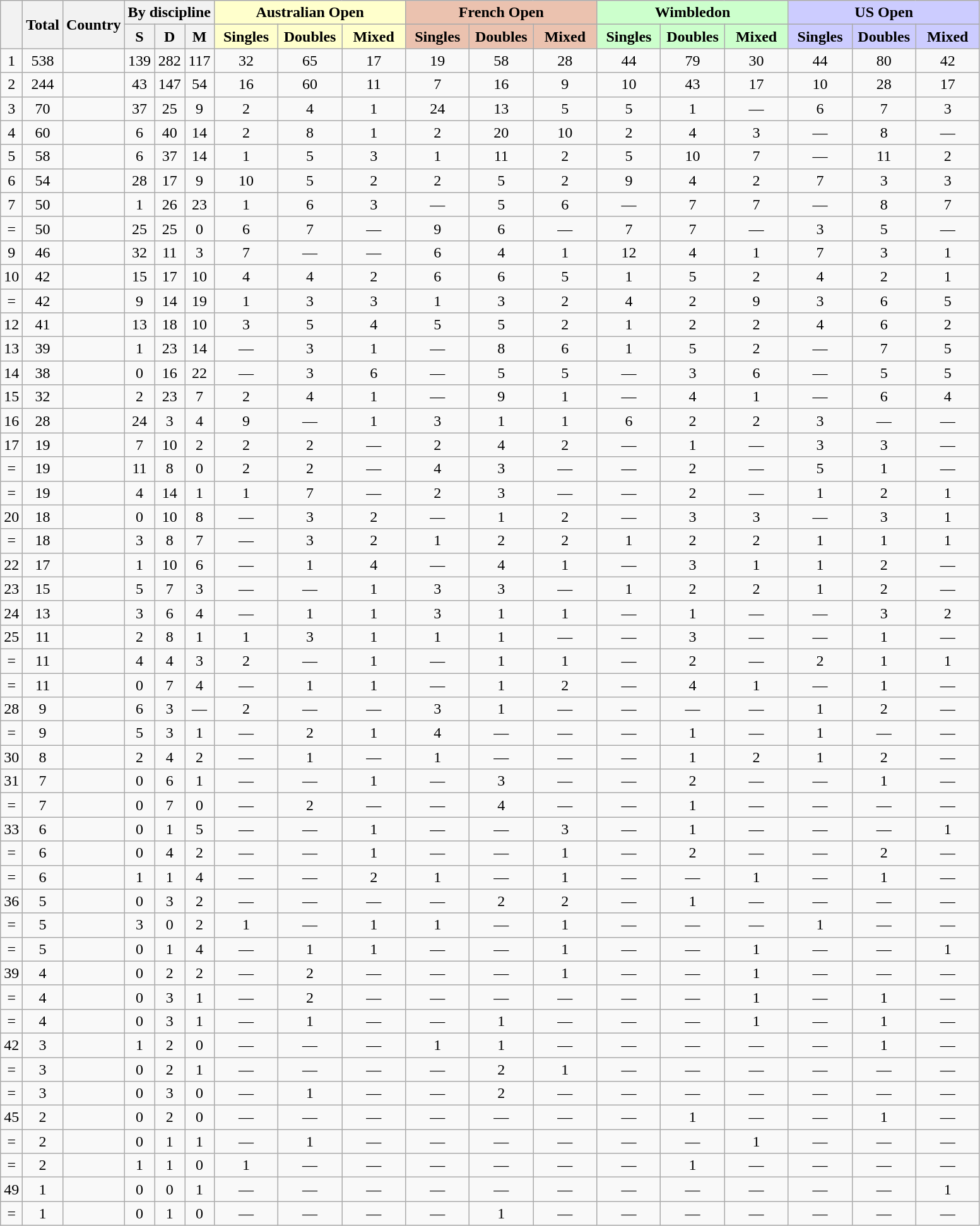<table class="wikitable mw-datatable sortable" style="text-align:center;">
<tr>
<th rowspan=2></th>
<th rowspan=2>Total</th>
<th rowspan=2>Country</th>
<th colspan="3">By discipline</th>
<th colspan="3" style="background:#ffc;">Australian Open</th>
<th colspan="3" style="background:#ebc2af;">French Open</th>
<th colspan="3" style="background:#cfc;">Wimbledon</th>
<th colspan="3" style="background:#ccf;">US Open</th>
</tr>
<tr>
<th>S</th>
<th>D</th>
<th>M</th>
<th style="background:#ffc; width:60px;">Singles</th>
<th style="background:#ffc; width:60px;">Doubles</th>
<th style="background:#ffc; width:60px;">Mixed</th>
<th style="background:#ebc2af; width:60px;">Singles</th>
<th style="background:#ebc2af; width:60px;">Doubles</th>
<th style="background:#ebc2af; width:60px;">Mixed</th>
<th style="background:#cfc; width:60px;">Singles</th>
<th style="background:#cfc; width:60px;">Doubles</th>
<th style="background:#cfc; width:60px;">Mixed</th>
<th style="background:#ccf; width:60px;">Singles</th>
<th style="background:#ccf; width:60px;">Doubles</th>
<th style="background:#ccf; width:60px;">Mixed</th>
</tr>
<tr>
<td>1</td>
<td>538</td>
<td style="text-align:left;"> </td>
<td>139</td>
<td>282</td>
<td>117</td>
<td>32</td>
<td>65</td>
<td>17</td>
<td>19</td>
<td>58</td>
<td>28</td>
<td>44</td>
<td>79</td>
<td>30</td>
<td>44</td>
<td>80</td>
<td>42</td>
</tr>
<tr>
<td>2</td>
<td>244</td>
<td style="text-align:left;"> </td>
<td>43</td>
<td>147</td>
<td>54</td>
<td>16</td>
<td>60</td>
<td>11</td>
<td>7</td>
<td>16</td>
<td>9</td>
<td>10</td>
<td>43</td>
<td>17</td>
<td>10</td>
<td>28</td>
<td>17</td>
</tr>
<tr>
<td>3</td>
<td>70</td>
<td style="text-align:left;"></td>
<td>37</td>
<td>25</td>
<td>9</td>
<td>2</td>
<td>4</td>
<td>1</td>
<td>24</td>
<td>13</td>
<td>5</td>
<td>5</td>
<td>1</td>
<td>—</td>
<td>6</td>
<td>7</td>
<td>3</td>
</tr>
<tr>
<td>4</td>
<td>60</td>
<td style="text-align:left;"></td>
<td>6</td>
<td>40</td>
<td>14</td>
<td>2</td>
<td>8</td>
<td>1</td>
<td>2</td>
<td>20</td>
<td>10</td>
<td>2</td>
<td>4</td>
<td>3</td>
<td>—</td>
<td>8</td>
<td>—</td>
</tr>
<tr>
<td>5</td>
<td>58</td>
<td style="text-align:left;"></td>
<td>6</td>
<td>37</td>
<td>14</td>
<td>1</td>
<td>5</td>
<td>3</td>
<td>1</td>
<td>11</td>
<td>2</td>
<td>5</td>
<td>10</td>
<td>7</td>
<td>—</td>
<td>11</td>
<td>2</td>
</tr>
<tr>
<td>6</td>
<td>54</td>
<td style="text-align:left;"></td>
<td>28</td>
<td>17</td>
<td>9</td>
<td>10</td>
<td>5</td>
<td>2</td>
<td>2</td>
<td>5</td>
<td>2</td>
<td>9</td>
<td>4</td>
<td>2</td>
<td>7</td>
<td>3</td>
<td>3</td>
</tr>
<tr>
<td>7</td>
<td>50</td>
<td style="text-align:left;"></td>
<td>1</td>
<td>26</td>
<td>23</td>
<td>1</td>
<td>6</td>
<td>3</td>
<td>—</td>
<td>5</td>
<td>6</td>
<td>—</td>
<td>7</td>
<td>7</td>
<td>—</td>
<td>8</td>
<td>7</td>
</tr>
<tr>
<td>=</td>
<td>50</td>
<td style="text-align:left;"></td>
<td>25</td>
<td>25</td>
<td>0</td>
<td>6</td>
<td>7</td>
<td>—</td>
<td>9</td>
<td>6</td>
<td>—</td>
<td>7</td>
<td>7</td>
<td>—</td>
<td>3</td>
<td>5</td>
<td>—</td>
</tr>
<tr>
<td>9</td>
<td>46</td>
<td style="text-align:left;"></td>
<td>32</td>
<td>11</td>
<td>3</td>
<td>7</td>
<td>—</td>
<td>—</td>
<td>6</td>
<td>4</td>
<td>1</td>
<td>12</td>
<td>4</td>
<td>1</td>
<td>7</td>
<td>3</td>
<td>1</td>
</tr>
<tr>
<td>10</td>
<td>42</td>
<td style="text-align:left;"><em></em></td>
<td>15</td>
<td>17</td>
<td>10</td>
<td>4</td>
<td>4</td>
<td>2</td>
<td>6</td>
<td>6</td>
<td>5</td>
<td>1</td>
<td>5</td>
<td>2</td>
<td>4</td>
<td>2</td>
<td>1</td>
</tr>
<tr>
<td>=</td>
<td>42</td>
<td style="text-align:left;"></td>
<td>9</td>
<td>14</td>
<td>19</td>
<td>1</td>
<td>3</td>
<td>3</td>
<td>1</td>
<td>3</td>
<td>2</td>
<td>4</td>
<td>2</td>
<td>9</td>
<td>3</td>
<td>6</td>
<td>5</td>
</tr>
<tr>
<td>12</td>
<td>41</td>
<td style="text-align:left;"></td>
<td>13</td>
<td>18</td>
<td>10</td>
<td>3</td>
<td>5</td>
<td>4</td>
<td>5</td>
<td>5</td>
<td>2</td>
<td>1</td>
<td>2</td>
<td>2</td>
<td>4</td>
<td>6</td>
<td>2</td>
</tr>
<tr>
<td>13</td>
<td>39</td>
<td style="text-align:left;"></td>
<td>1</td>
<td>23</td>
<td>14</td>
<td>—</td>
<td>3</td>
<td>1</td>
<td>—</td>
<td>8</td>
<td>6</td>
<td>1</td>
<td>5</td>
<td>2</td>
<td>—</td>
<td>7</td>
<td>5</td>
</tr>
<tr>
<td>14</td>
<td>38</td>
<td style="text-align:left;"></td>
<td>0</td>
<td>16</td>
<td>22</td>
<td>—</td>
<td>3</td>
<td>6</td>
<td>—</td>
<td>5</td>
<td>5</td>
<td>—</td>
<td>3</td>
<td>6</td>
<td>—</td>
<td>5</td>
<td>5</td>
</tr>
<tr>
<td>15</td>
<td>32</td>
<td style="text-align:left;"></td>
<td>2</td>
<td>23</td>
<td>7</td>
<td>2</td>
<td>4</td>
<td>1</td>
<td>—</td>
<td>9</td>
<td>1</td>
<td>—</td>
<td>4</td>
<td>1</td>
<td>—</td>
<td>6</td>
<td>4</td>
</tr>
<tr>
<td>16</td>
<td>28</td>
<td style="text-align:left;"></td>
<td>24</td>
<td>3</td>
<td>4</td>
<td>9</td>
<td>—</td>
<td>1</td>
<td>3</td>
<td>1</td>
<td>1</td>
<td>6</td>
<td>2</td>
<td>2</td>
<td>3</td>
<td>—</td>
<td>—</td>
</tr>
<tr>
<td>17</td>
<td>19</td>
<td style="text-align:left;"></td>
<td>7</td>
<td>10</td>
<td>2</td>
<td>2</td>
<td>2</td>
<td>—</td>
<td>2</td>
<td>4</td>
<td>2</td>
<td>—</td>
<td>1</td>
<td>—</td>
<td>3</td>
<td>3</td>
<td>—</td>
</tr>
<tr>
<td>=</td>
<td>19</td>
<td style="text-align:left;"></td>
<td>11</td>
<td>8</td>
<td>0</td>
<td>2</td>
<td>2</td>
<td>—</td>
<td>4</td>
<td>3</td>
<td>—</td>
<td>—</td>
<td>2</td>
<td>—</td>
<td>5</td>
<td>1</td>
<td>—</td>
</tr>
<tr>
<td>=</td>
<td>19</td>
<td style="text-align:left;"></td>
<td>4</td>
<td>14</td>
<td>1</td>
<td>1</td>
<td>7</td>
<td>—</td>
<td>2</td>
<td>3</td>
<td>—</td>
<td>—</td>
<td>2</td>
<td>—</td>
<td>1</td>
<td>2</td>
<td>1</td>
</tr>
<tr>
<td>20</td>
<td>18</td>
<td style="text-align:left;"></td>
<td>0</td>
<td>10</td>
<td>8</td>
<td>—</td>
<td>3</td>
<td>2</td>
<td>—</td>
<td>1</td>
<td>2</td>
<td>—</td>
<td>3</td>
<td>3</td>
<td>—</td>
<td>3</td>
<td>1</td>
</tr>
<tr>
<td>=</td>
<td>18</td>
<td style="text-align:left;"></td>
<td>3</td>
<td>8</td>
<td>7</td>
<td>—</td>
<td>3</td>
<td>2</td>
<td>1</td>
<td>2</td>
<td>2</td>
<td>1</td>
<td>2</td>
<td>2</td>
<td>1</td>
<td>1</td>
<td>1</td>
</tr>
<tr>
<td>22</td>
<td>17</td>
<td style="text-align:left;"></td>
<td>1</td>
<td>10</td>
<td>6</td>
<td>—</td>
<td>1</td>
<td>4</td>
<td>—</td>
<td>4</td>
<td>1</td>
<td>—</td>
<td>3</td>
<td>1</td>
<td>1</td>
<td>2</td>
<td>—</td>
</tr>
<tr>
<td>23</td>
<td>15</td>
<td style="text-align:left;"></td>
<td>5</td>
<td>7</td>
<td>3</td>
<td>—</td>
<td>—</td>
<td>1</td>
<td>3</td>
<td>3</td>
<td>—</td>
<td>1</td>
<td>2</td>
<td>2</td>
<td>1</td>
<td>2</td>
<td>—</td>
</tr>
<tr>
<td>24</td>
<td>13</td>
<td style="text-align:left;"></td>
<td>3</td>
<td>6</td>
<td>4</td>
<td>—</td>
<td>1</td>
<td>1</td>
<td>3</td>
<td>1</td>
<td>1</td>
<td>—</td>
<td>1</td>
<td>—</td>
<td>—</td>
<td>3</td>
<td>2</td>
</tr>
<tr>
<td>25</td>
<td>11</td>
<td style="text-align:left;"></td>
<td>2</td>
<td>8</td>
<td>1</td>
<td>1</td>
<td>3</td>
<td>1</td>
<td>1</td>
<td>1</td>
<td>—</td>
<td>—</td>
<td>3</td>
<td>—</td>
<td>—</td>
<td>1</td>
<td>—</td>
</tr>
<tr>
<td>=</td>
<td>11</td>
<td style="text-align:left;"></td>
<td>4</td>
<td>4</td>
<td>3</td>
<td>2</td>
<td>—</td>
<td>1</td>
<td>—</td>
<td>1</td>
<td>1</td>
<td>—</td>
<td>2</td>
<td>—</td>
<td>2</td>
<td>1</td>
<td>1</td>
</tr>
<tr>
<td>=</td>
<td>11</td>
<td style="text-align:left;"></td>
<td>0</td>
<td>7</td>
<td>4</td>
<td>—</td>
<td>1</td>
<td>1</td>
<td>—</td>
<td>1</td>
<td>2</td>
<td>—</td>
<td>4</td>
<td>1</td>
<td>—</td>
<td>1</td>
<td>—</td>
</tr>
<tr>
<td>28</td>
<td>9</td>
<td style="text-align:left;"><em></em></td>
<td>6</td>
<td>3</td>
<td>—</td>
<td>2</td>
<td>—</td>
<td>—</td>
<td>3</td>
<td>1</td>
<td>—</td>
<td>—</td>
<td>—</td>
<td>—</td>
<td>1</td>
<td>2</td>
<td>—</td>
</tr>
<tr>
<td>=</td>
<td>9</td>
<td style="text-align:left;"></td>
<td>5</td>
<td>3</td>
<td>1</td>
<td>—</td>
<td>2</td>
<td>1</td>
<td>4</td>
<td>—</td>
<td>—</td>
<td>—</td>
<td>1</td>
<td>—</td>
<td>1</td>
<td>—</td>
<td>—</td>
</tr>
<tr>
<td>30</td>
<td>8</td>
<td style="text-align:left;"></td>
<td>2</td>
<td>4</td>
<td>2</td>
<td>—</td>
<td>1</td>
<td>—</td>
<td>1</td>
<td>—</td>
<td>—</td>
<td>—</td>
<td>1</td>
<td>2</td>
<td>1</td>
<td>2</td>
<td>—</td>
</tr>
<tr>
<td>31</td>
<td>7</td>
<td style="text-align:left;"><em></em></td>
<td>0</td>
<td>6</td>
<td>1</td>
<td>—</td>
<td>—</td>
<td>1</td>
<td>—</td>
<td>3</td>
<td>—</td>
<td>—</td>
<td>2</td>
<td>—</td>
<td>—</td>
<td>1</td>
<td>—</td>
</tr>
<tr>
<td>=</td>
<td>7</td>
<td style="text-align:left;"></td>
<td>0</td>
<td>7</td>
<td>0</td>
<td>—</td>
<td>2</td>
<td>—</td>
<td>—</td>
<td>4</td>
<td>—</td>
<td>—</td>
<td>1</td>
<td>—</td>
<td>—</td>
<td>—</td>
<td>—</td>
</tr>
<tr>
<td>33</td>
<td>6</td>
<td style="text-align:left;"></td>
<td>0</td>
<td>1</td>
<td>5</td>
<td>—</td>
<td>—</td>
<td>1</td>
<td>—</td>
<td>—</td>
<td>3</td>
<td>—</td>
<td>1</td>
<td>—</td>
<td>—</td>
<td>—</td>
<td>1</td>
</tr>
<tr>
<td>=</td>
<td>6</td>
<td style="text-align:left;"></td>
<td>0</td>
<td>4</td>
<td>2</td>
<td>—</td>
<td>—</td>
<td>1</td>
<td>—</td>
<td>—</td>
<td>1</td>
<td>—</td>
<td>2</td>
<td>—</td>
<td>—</td>
<td>2</td>
<td>—</td>
</tr>
<tr>
<td>=</td>
<td>6</td>
<td style="text-align:left;"></td>
<td>1</td>
<td>1</td>
<td>4</td>
<td>—</td>
<td>—</td>
<td>2</td>
<td>1</td>
<td>—</td>
<td>1</td>
<td>—</td>
<td>—</td>
<td>1</td>
<td>—</td>
<td>1</td>
<td>—</td>
</tr>
<tr>
<td>36</td>
<td>5</td>
<td style="text-align:left;"></td>
<td>0</td>
<td>3</td>
<td>2</td>
<td>—</td>
<td>—</td>
<td>—</td>
<td>—</td>
<td>2</td>
<td>2</td>
<td>—</td>
<td>1</td>
<td>—</td>
<td>—</td>
<td>—</td>
<td>—</td>
</tr>
<tr>
<td>=</td>
<td>5</td>
<td style="text-align:left;"><em></em></td>
<td>3</td>
<td>0</td>
<td>2</td>
<td>1</td>
<td>—</td>
<td>1</td>
<td>1</td>
<td>—</td>
<td>1</td>
<td>—</td>
<td>—</td>
<td>—</td>
<td>1</td>
<td>—</td>
<td>—</td>
</tr>
<tr>
<td>=</td>
<td>5</td>
<td style="text-align:left;"></td>
<td>0</td>
<td>1</td>
<td>4</td>
<td>—</td>
<td>1</td>
<td>1</td>
<td>—</td>
<td>—</td>
<td>1</td>
<td>—</td>
<td>—</td>
<td>1</td>
<td>—</td>
<td>—</td>
<td>1</td>
</tr>
<tr>
<td>39</td>
<td>4</td>
<td style="text-align:left;"></td>
<td>0</td>
<td>2</td>
<td>2</td>
<td>—</td>
<td>2</td>
<td>—</td>
<td>—</td>
<td>—</td>
<td>1</td>
<td>—</td>
<td>—</td>
<td>1</td>
<td>—</td>
<td>—</td>
<td>—</td>
</tr>
<tr>
<td>=</td>
<td>4</td>
<td style="text-align:left;"></td>
<td>0</td>
<td>3</td>
<td>1</td>
<td>—</td>
<td>2</td>
<td>—</td>
<td>—</td>
<td>—</td>
<td>—</td>
<td>—</td>
<td>—</td>
<td>1</td>
<td>—</td>
<td>1</td>
<td>—</td>
</tr>
<tr>
<td>=</td>
<td>4</td>
<td style="text-align:left;"></td>
<td>0</td>
<td>3</td>
<td>1</td>
<td>—</td>
<td>1</td>
<td>—</td>
<td>—</td>
<td>1</td>
<td>—</td>
<td>—</td>
<td>—</td>
<td>1</td>
<td>—</td>
<td>1</td>
<td>—</td>
</tr>
<tr>
<td>42</td>
<td>3</td>
<td style="text-align:left;"></td>
<td>1</td>
<td>2</td>
<td>0</td>
<td>—</td>
<td>—</td>
<td>—</td>
<td>1</td>
<td>1</td>
<td>—</td>
<td>—</td>
<td>—</td>
<td>—</td>
<td>—</td>
<td>1</td>
<td>—</td>
</tr>
<tr>
<td>=</td>
<td>3</td>
<td style="text-align:left;"></td>
<td>0</td>
<td>2</td>
<td>1</td>
<td>—</td>
<td>—</td>
<td>—</td>
<td>—</td>
<td>2</td>
<td>1</td>
<td>—</td>
<td>—</td>
<td>—</td>
<td>—</td>
<td>—</td>
<td>—</td>
</tr>
<tr>
<td>=</td>
<td>3</td>
<td style="text-align:left;"></td>
<td>0</td>
<td>3</td>
<td>0</td>
<td>—</td>
<td>1</td>
<td>—</td>
<td>—</td>
<td>2</td>
<td>—</td>
<td>—</td>
<td>—</td>
<td>—</td>
<td>—</td>
<td>—</td>
<td>—</td>
</tr>
<tr>
<td>45</td>
<td>2</td>
<td style="text-align:left;"></td>
<td>0</td>
<td>2</td>
<td>0</td>
<td>—</td>
<td>—</td>
<td>—</td>
<td>—</td>
<td>—</td>
<td>—</td>
<td>—</td>
<td>1</td>
<td>—</td>
<td>—</td>
<td>1</td>
<td>—</td>
</tr>
<tr>
<td>=</td>
<td>2</td>
<td style="text-align:left;"></td>
<td>0</td>
<td>1</td>
<td>1</td>
<td>—</td>
<td>1</td>
<td>—</td>
<td>—</td>
<td>—</td>
<td>—</td>
<td>—</td>
<td>—</td>
<td>1</td>
<td>—</td>
<td>—</td>
<td>—</td>
</tr>
<tr>
<td>=</td>
<td>2</td>
<td style="text-align:left;"></td>
<td>1</td>
<td>1</td>
<td>0</td>
<td>1</td>
<td>—</td>
<td>—</td>
<td>—</td>
<td>—</td>
<td>—</td>
<td>—</td>
<td>1</td>
<td>—</td>
<td>—</td>
<td>—</td>
<td>—</td>
</tr>
<tr>
<td>49</td>
<td>1</td>
<td style="text-align:left;"></td>
<td>0</td>
<td>0</td>
<td>1</td>
<td>—</td>
<td>—</td>
<td>—</td>
<td>—</td>
<td>—</td>
<td>—</td>
<td>—</td>
<td>—</td>
<td>—</td>
<td>—</td>
<td>—</td>
<td>1</td>
</tr>
<tr>
<td>=</td>
<td>1</td>
<td style="text-align:left;"></td>
<td>0</td>
<td>1</td>
<td>0</td>
<td>—</td>
<td>—</td>
<td>—</td>
<td>—</td>
<td>1</td>
<td>—</td>
<td>—</td>
<td>—</td>
<td>—</td>
<td>—</td>
<td>—</td>
<td>—</td>
</tr>
</table>
